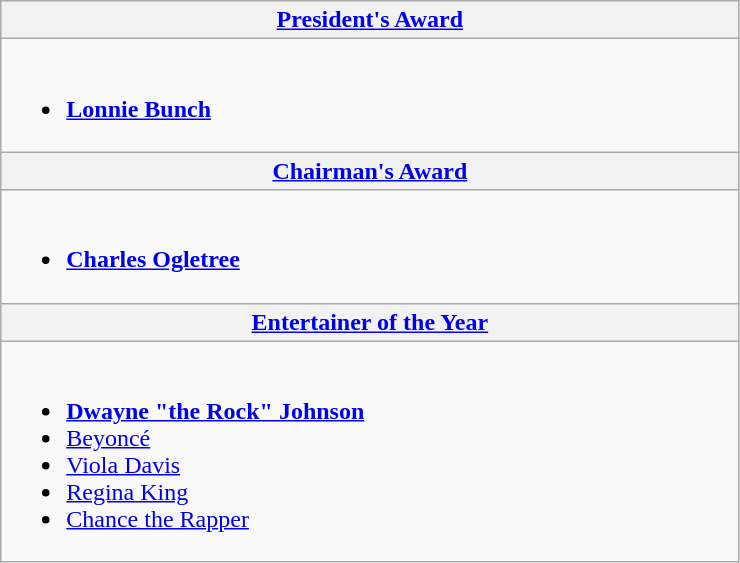<table class="wikitable">
<tr>
<th style="width=50%"><a href='#'>President's Award</a></th>
</tr>
<tr>
<td valign="top" width="50%"><br><ul><li><strong><a href='#'>Lonnie Bunch</a></strong></li></ul></td>
</tr>
<tr>
<th style="width=50%"><a href='#'>Chairman's Award</a></th>
</tr>
<tr>
<td valign="top" width="50%"><br><ul><li><strong><a href='#'>Charles Ogletree</a></strong></li></ul></td>
</tr>
<tr>
<th style="width=50%"><a href='#'>Entertainer of the Year</a></th>
</tr>
<tr>
<td valign="top" width="50%"><br><ul><li><strong><a href='#'>Dwayne "the Rock" Johnson</a></strong></li><li><a href='#'>Beyoncé</a></li><li><a href='#'>Viola Davis</a></li><li><a href='#'>Regina King</a></li><li><a href='#'>Chance the Rapper</a></li></ul></td>
</tr>
</table>
